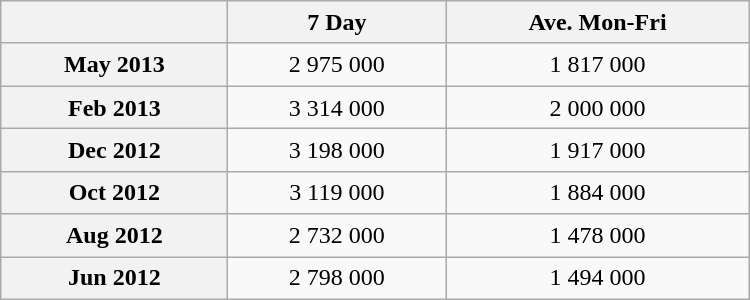<table class="wikitable sortable" style="text-align:center; width:500px; height:200px;">
<tr>
<th></th>
<th>7 Day</th>
<th>Ave. Mon-Fri</th>
</tr>
<tr>
<th scope="row">May 2013</th>
<td>2 975 000</td>
<td>1 817 000</td>
</tr>
<tr>
<th scope="row">Feb 2013</th>
<td>3 314 000</td>
<td>2 000 000</td>
</tr>
<tr>
<th scope="row">Dec 2012</th>
<td>3 198 000</td>
<td>1 917 000</td>
</tr>
<tr>
<th scope="row">Oct 2012</th>
<td>3 119 000</td>
<td>1 884 000</td>
</tr>
<tr>
<th scope="row">Aug 2012</th>
<td>2 732 000</td>
<td>1 478 000</td>
</tr>
<tr>
<th scope="row">Jun 2012</th>
<td>2 798 000</td>
<td>1 494 000</td>
</tr>
</table>
